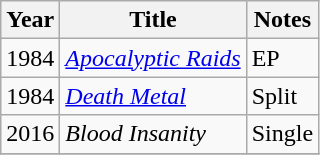<table class="wikitable">
<tr>
<th>Year</th>
<th>Title</th>
<th>Notes</th>
</tr>
<tr>
<td>1984</td>
<td><em><a href='#'>Apocalyptic Raids</a></em></td>
<td>EP</td>
</tr>
<tr>
<td>1984</td>
<td><em><a href='#'>Death Metal</a></em></td>
<td>Split</td>
</tr>
<tr>
<td>2016</td>
<td><em>Blood Insanity</em></td>
<td>Single</td>
</tr>
<tr>
</tr>
</table>
